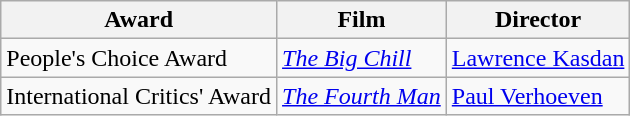<table class="wikitable">
<tr>
<th>Award</th>
<th>Film</th>
<th>Director</th>
</tr>
<tr>
<td>People's Choice Award</td>
<td><em><a href='#'>The Big Chill</a></em></td>
<td><a href='#'>Lawrence Kasdan</a></td>
</tr>
<tr>
<td>International Critics' Award</td>
<td><em><a href='#'>The Fourth Man</a></em></td>
<td><a href='#'>Paul Verhoeven</a></td>
</tr>
</table>
